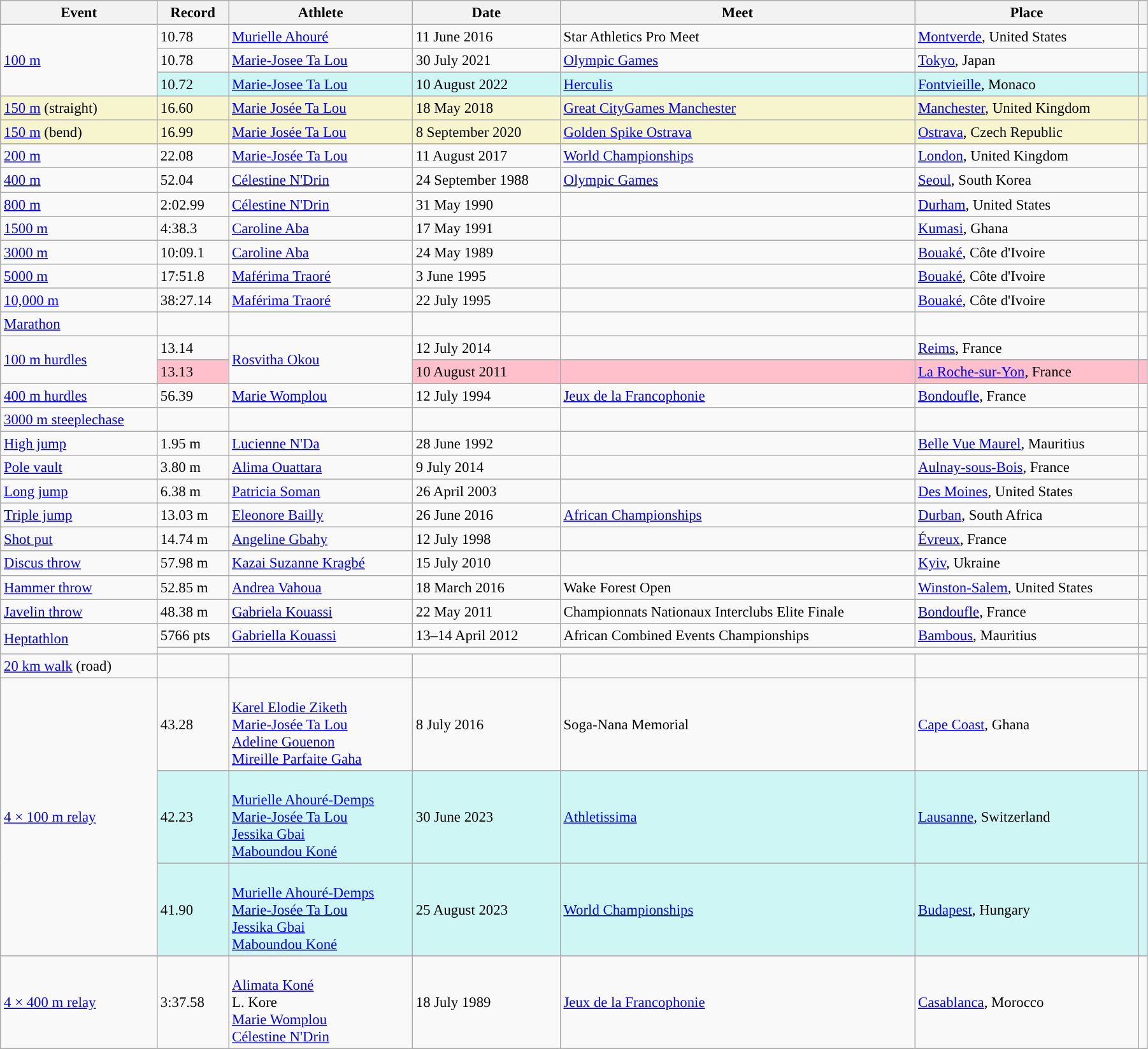<table class="wikitable" style="font-size:95%; width: 95%;">
<tr>
<th>Event</th>
<th>Record</th>
<th>Athlete</th>
<th>Date</th>
<th>Meet</th>
<th>Place</th>
<th></th>
</tr>
<tr>
<td rowspan=3><a href='#'>100 m</a></td>
<td>10.78 </td>
<td><a href='#'>Murielle Ahouré</a></td>
<td>11 June 2016</td>
<td>Star Athletics Pro Meet</td>
<td><a href='#'>Montverde</a>, United States</td>
<td></td>
</tr>
<tr>
<td>10.78 </td>
<td><a href='#'>Marie-Josee Ta Lou</a></td>
<td>30 July 2021</td>
<td><a href='#'>Olympic Games</a></td>
<td><a href='#'>Tokyo</a>, Japan</td>
<td></td>
</tr>
<tr style="background:#CEF6F5">
<td>10.72 </td>
<td><a href='#'>Marie-Josee Ta Lou</a></td>
<td>10 August 2022</td>
<td><a href='#'>Herculis</a></td>
<td><a href='#'>Fontvieille</a>, Monaco</td>
<td></td>
</tr>
<tr style="background:#f6F5CE;">
<td><a href='#'>150 m</a> (straight)</td>
<td>16.60 </td>
<td><a href='#'>Marie Josée Ta Lou</a></td>
<td>18 May 2018</td>
<td><a href='#'>Great CityGames Manchester</a></td>
<td><a href='#'>Manchester</a>, United Kingdom</td>
<td></td>
</tr>
<tr style="background:#f6F5CE;">
<td><a href='#'>150 m</a> (bend)</td>
<td>16.99 </td>
<td><a href='#'>Marie Josée Ta Lou</a></td>
<td>8 September 2020</td>
<td><a href='#'>Golden Spike Ostrava</a></td>
<td><a href='#'>Ostrava</a>, Czech Republic</td>
<td></td>
</tr>
<tr>
<td><a href='#'>200 m</a></td>
<td>22.08 </td>
<td><a href='#'>Marie-Josée Ta Lou</a></td>
<td>11 August 2017</td>
<td><a href='#'>World Championships</a></td>
<td><a href='#'>London</a>, United Kingdom</td>
<td></td>
</tr>
<tr>
<td><a href='#'>400 m</a></td>
<td>52.04</td>
<td><a href='#'>Célestine N'Drin</a></td>
<td>24 September 1988</td>
<td><a href='#'>Olympic Games</a></td>
<td><a href='#'>Seoul</a>, South Korea</td>
<td></td>
</tr>
<tr>
<td><a href='#'>800 m</a></td>
<td>2:02.99</td>
<td><a href='#'>Célestine N'Drin</a></td>
<td>31 May 1990</td>
<td></td>
<td><a href='#'>Durham</a>, United States</td>
<td></td>
</tr>
<tr>
<td><a href='#'>1500 m</a></td>
<td>4:38.3 </td>
<td><a href='#'>Caroline Aba</a></td>
<td>17 May 1991</td>
<td></td>
<td><a href='#'>Kumasi</a>, Ghana</td>
<td></td>
</tr>
<tr>
<td><a href='#'>3000 m</a></td>
<td>10:09.1</td>
<td><a href='#'>Caroline Aba</a></td>
<td>24 May 1989</td>
<td></td>
<td><a href='#'>Bouaké</a>, Côte d'Ivoire</td>
<td></td>
</tr>
<tr>
<td><a href='#'>5000 m</a></td>
<td>17:51.8</td>
<td><a href='#'>Maférima Traoré</a></td>
<td>3 June 1995</td>
<td></td>
<td><a href='#'>Bouaké</a>, Côte d'Ivoire</td>
<td></td>
</tr>
<tr>
<td><a href='#'>10,000 m</a></td>
<td>38:27.14</td>
<td><a href='#'>Maférima Traoré</a></td>
<td>22 July 1995</td>
<td></td>
<td><a href='#'>Bouaké</a>, Côte d'Ivoire</td>
<td></td>
</tr>
<tr>
<td><a href='#'>Marathon</a></td>
<td></td>
<td></td>
<td></td>
<td></td>
<td></td>
<td></td>
</tr>
<tr>
<td rowspan=2><a href='#'>100 m hurdles</a></td>
<td>13.14 </td>
<td rowspan=2><a href='#'>Rosvitha Okou</a></td>
<td>12 July 2014</td>
<td></td>
<td><a href='#'>Reims</a>, France</td>
<td></td>
</tr>
<tr style="background:pink">
<td>13.13 </td>
<td>10 August 2011</td>
<td></td>
<td><a href='#'>La Roche-sur-Yon</a>, France</td>
<td></td>
</tr>
<tr>
<td><a href='#'>400 m hurdles</a></td>
<td>56.39</td>
<td><a href='#'>Marie Womplou</a></td>
<td>12 July 1994</td>
<td><a href='#'>Jeux de la Francophonie</a></td>
<td><a href='#'>Bondoufle</a>, France</td>
<td></td>
</tr>
<tr>
<td><a href='#'>3000 m steeplechase</a></td>
<td></td>
<td></td>
<td></td>
<td></td>
<td></td>
<td></td>
</tr>
<tr>
<td><a href='#'>High jump</a></td>
<td>1.95 m</td>
<td><a href='#'>Lucienne N'Da</a></td>
<td>28 June 1992</td>
<td></td>
<td><a href='#'>Belle Vue Maurel</a>, Mauritius</td>
<td></td>
</tr>
<tr>
<td><a href='#'>Pole vault</a></td>
<td>3.80 m</td>
<td><a href='#'>Alima Ouattara</a></td>
<td>9 July 2014</td>
<td></td>
<td><a href='#'>Aulnay-sous-Bois</a>, France</td>
<td></td>
</tr>
<tr>
<td><a href='#'>Long jump</a></td>
<td>6.38 m </td>
<td><a href='#'>Patricia Soman</a></td>
<td>26 April 2003</td>
<td></td>
<td><a href='#'>Des Moines</a>, United States</td>
<td></td>
</tr>
<tr>
<td><a href='#'>Triple jump</a></td>
<td>13.03 m </td>
<td><a href='#'>Eleonore Bailly</a></td>
<td>26 June 2016</td>
<td><a href='#'>African Championships</a></td>
<td><a href='#'>Durban</a>, South Africa</td>
<td></td>
</tr>
<tr>
<td><a href='#'>Shot put</a></td>
<td>14.74 m</td>
<td><a href='#'>Angeline Gbahy</a></td>
<td>12 July 1998</td>
<td></td>
<td><a href='#'>Évreux</a>, France</td>
<td></td>
</tr>
<tr>
<td><a href='#'>Discus throw</a></td>
<td>57.98 m</td>
<td><a href='#'>Kazai Suzanne Kragbé</a></td>
<td>15 July 2010</td>
<td></td>
<td><a href='#'>Kyiv</a>, Ukraine</td>
<td></td>
</tr>
<tr>
<td><a href='#'>Hammer throw</a></td>
<td>52.85 m</td>
<td><a href='#'>Andrea Vahoua</a></td>
<td>18 March 2016</td>
<td>Wake Forest Open</td>
<td><a href='#'>Winston-Salem</a>, United States</td>
<td></td>
</tr>
<tr>
<td><a href='#'>Javelin throw</a></td>
<td>48.38 m</td>
<td><a href='#'>Gabriela Kouassi</a></td>
<td>22 May 2011</td>
<td>Championnats Nationaux Interclubs Elite Finale</td>
<td><a href='#'>Bondoufle</a>, France</td>
<td></td>
</tr>
<tr>
<td rowspan=2><a href='#'>Heptathlon</a></td>
<td>5766 pts</td>
<td><a href='#'>Gabriella Kouassi</a></td>
<td>13–14 April 2012</td>
<td>African Combined Events Championships</td>
<td><a href='#'>Bambous</a>, Mauritius</td>
<td></td>
</tr>
<tr>
<td colspan=5></td>
<td></td>
</tr>
<tr>
<td><a href='#'>20 km walk</a> (road)</td>
<td></td>
<td></td>
<td></td>
<td></td>
<td></td>
<td></td>
</tr>
<tr>
<td rowspan=3><a href='#'>4 × 100 m relay</a></td>
<td>43.28</td>
<td><br><a href='#'>Karel Elodie Ziketh</a><br><a href='#'>Marie-Josée Ta Lou</a><br><a href='#'>Adeline Gouenon</a><br><a href='#'>Mireille Parfaite Gaha</a></td>
<td>8 July 2016</td>
<td>Soga-Nana Memorial</td>
<td><a href='#'>Cape Coast</a>, Ghana</td>
<td></td>
</tr>
<tr bgcolor="#CEF6F5">
<td>42.23</td>
<td><br><a href='#'>Murielle Ahouré-Demps</a><br><a href='#'>Marie-Josée Ta Lou</a><br><a href='#'>Jessika Gbai</a><br><a href='#'>Maboundou Koné</a></td>
<td>30 June 2023</td>
<td><a href='#'>Athletissima</a></td>
<td><a href='#'>Lausanne</a>, Switzerland</td>
<td></td>
</tr>
<tr bgcolor="#CEF6F5">
<td>41.90</td>
<td><br><a href='#'>Murielle Ahouré-Demps</a><br><a href='#'>Marie-Josée Ta Lou</a><br><a href='#'>Jessika Gbai</a><br><a href='#'>Maboundou Koné</a></td>
<td>25 August 2023</td>
<td><a href='#'>World Championships</a></td>
<td><a href='#'>Budapest</a>, Hungary</td>
<td></td>
</tr>
<tr>
<td><a href='#'>4 × 400 m relay</a></td>
<td>3:37.58</td>
<td><br><a href='#'>Alimata Koné</a><br>L. Kore<br><a href='#'>Marie Womplou</a><br><a href='#'>Célestine N'Drin</a></td>
<td>18 July 1989</td>
<td><a href='#'>Jeux de la Francophonie</a></td>
<td><a href='#'>Casablanca</a>, Morocco</td>
<td></td>
</tr>
</table>
